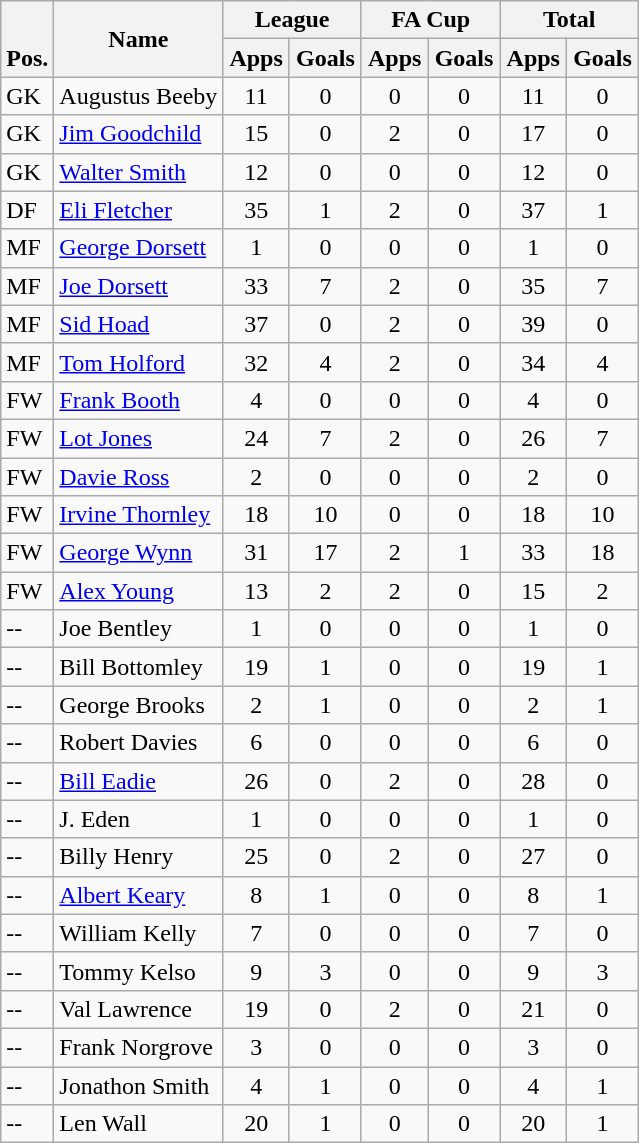<table class="wikitable" style="text-align:center">
<tr>
<th rowspan="2" valign="bottom">Pos.</th>
<th rowspan="2">Name</th>
<th colspan="2" width="85">League</th>
<th colspan="2" width="85">FA Cup</th>
<th colspan="2" width="85">Total</th>
</tr>
<tr>
<th>Apps</th>
<th>Goals</th>
<th>Apps</th>
<th>Goals</th>
<th>Apps</th>
<th>Goals</th>
</tr>
<tr>
<td align="left">GK</td>
<td align="left">Augustus Beeby</td>
<td>11</td>
<td>0</td>
<td>0</td>
<td>0</td>
<td>11</td>
<td>0</td>
</tr>
<tr>
<td align="left">GK</td>
<td align="left"> <a href='#'>Jim Goodchild</a></td>
<td>15</td>
<td>0</td>
<td>2</td>
<td>0</td>
<td>17</td>
<td>0</td>
</tr>
<tr>
<td align="left">GK</td>
<td align="left"> <a href='#'>Walter Smith</a></td>
<td>12</td>
<td>0</td>
<td>0</td>
<td>0</td>
<td>12</td>
<td>0</td>
</tr>
<tr>
<td align="left">DF</td>
<td align="left"> <a href='#'>Eli Fletcher</a></td>
<td>35</td>
<td>1</td>
<td>2</td>
<td>0</td>
<td>37</td>
<td>1</td>
</tr>
<tr>
<td align="left">MF</td>
<td align="left"> <a href='#'>George Dorsett</a></td>
<td>1</td>
<td>0</td>
<td>0</td>
<td>0</td>
<td>1</td>
<td>0</td>
</tr>
<tr>
<td align="left">MF</td>
<td align="left"> <a href='#'>Joe Dorsett</a></td>
<td>33</td>
<td>7</td>
<td>2</td>
<td>0</td>
<td>35</td>
<td>7</td>
</tr>
<tr>
<td align="left">MF</td>
<td align="left"> <a href='#'>Sid Hoad</a></td>
<td>37</td>
<td>0</td>
<td>2</td>
<td>0</td>
<td>39</td>
<td>0</td>
</tr>
<tr>
<td align="left">MF</td>
<td align="left"> <a href='#'>Tom Holford</a></td>
<td>32</td>
<td>4</td>
<td>2</td>
<td>0</td>
<td>34</td>
<td>4</td>
</tr>
<tr>
<td align="left">FW</td>
<td align="left"> <a href='#'>Frank Booth</a></td>
<td>4</td>
<td>0</td>
<td>0</td>
<td>0</td>
<td>4</td>
<td>0</td>
</tr>
<tr>
<td align="left">FW</td>
<td align="left"> <a href='#'>Lot Jones</a></td>
<td>24</td>
<td>7</td>
<td>2</td>
<td>0</td>
<td>26</td>
<td>7</td>
</tr>
<tr>
<td align="left">FW</td>
<td align="left"> <a href='#'>Davie Ross</a></td>
<td>2</td>
<td>0</td>
<td>0</td>
<td>0</td>
<td>2</td>
<td>0</td>
</tr>
<tr>
<td align="left">FW</td>
<td align="left"> <a href='#'>Irvine Thornley</a></td>
<td>18</td>
<td>10</td>
<td>0</td>
<td>0</td>
<td>18</td>
<td>10</td>
</tr>
<tr>
<td align="left">FW</td>
<td align="left"> <a href='#'>George Wynn</a></td>
<td>31</td>
<td>17</td>
<td>2</td>
<td>1</td>
<td>33</td>
<td>18</td>
</tr>
<tr>
<td align="left">FW</td>
<td align="left"> <a href='#'>Alex Young</a></td>
<td>13</td>
<td>2</td>
<td>2</td>
<td>0</td>
<td>15</td>
<td>2</td>
</tr>
<tr>
<td align="left">--</td>
<td align="left">Joe Bentley</td>
<td>1</td>
<td>0</td>
<td>0</td>
<td>0</td>
<td>1</td>
<td>0</td>
</tr>
<tr>
<td align="left">--</td>
<td align="left">Bill Bottomley</td>
<td>19</td>
<td>1</td>
<td>0</td>
<td>0</td>
<td>19</td>
<td>1</td>
</tr>
<tr>
<td align="left">--</td>
<td align="left">George Brooks</td>
<td>2</td>
<td>1</td>
<td>0</td>
<td>0</td>
<td>2</td>
<td>1</td>
</tr>
<tr>
<td align="left">--</td>
<td align="left">Robert Davies</td>
<td>6</td>
<td>0</td>
<td>0</td>
<td>0</td>
<td>6</td>
<td>0</td>
</tr>
<tr>
<td align="left">--</td>
<td align="left"> <a href='#'>Bill Eadie</a></td>
<td>26</td>
<td>0</td>
<td>2</td>
<td>0</td>
<td>28</td>
<td>0</td>
</tr>
<tr>
<td align="left">--</td>
<td align="left">J. Eden</td>
<td>1</td>
<td>0</td>
<td>0</td>
<td>0</td>
<td>1</td>
<td>0</td>
</tr>
<tr>
<td align="left">--</td>
<td align="left">Billy Henry</td>
<td>25</td>
<td>0</td>
<td>2</td>
<td>0</td>
<td>27</td>
<td>0</td>
</tr>
<tr>
<td align="left">--</td>
<td align="left"><a href='#'>Albert Keary</a></td>
<td>8</td>
<td>1</td>
<td>0</td>
<td>0</td>
<td>8</td>
<td>1</td>
</tr>
<tr>
<td align="left">--</td>
<td align="left">William Kelly</td>
<td>7</td>
<td>0</td>
<td>0</td>
<td>0</td>
<td>7</td>
<td>0</td>
</tr>
<tr>
<td align="left">--</td>
<td align="left">Tommy Kelso</td>
<td>9</td>
<td>3</td>
<td>0</td>
<td>0</td>
<td>9</td>
<td>3</td>
</tr>
<tr>
<td align="left">--</td>
<td align="left">Val Lawrence</td>
<td>19</td>
<td>0</td>
<td>2</td>
<td>0</td>
<td>21</td>
<td>0</td>
</tr>
<tr>
<td align="left">--</td>
<td align="left">Frank Norgrove</td>
<td>3</td>
<td>0</td>
<td>0</td>
<td>0</td>
<td>3</td>
<td>0</td>
</tr>
<tr>
<td align="left">--</td>
<td align="left">Jonathon Smith</td>
<td>4</td>
<td>1</td>
<td>0</td>
<td>0</td>
<td>4</td>
<td>1</td>
</tr>
<tr>
<td align="left">--</td>
<td align="left">Len Wall</td>
<td>20</td>
<td>1</td>
<td>0</td>
<td>0</td>
<td>20</td>
<td>1</td>
</tr>
</table>
